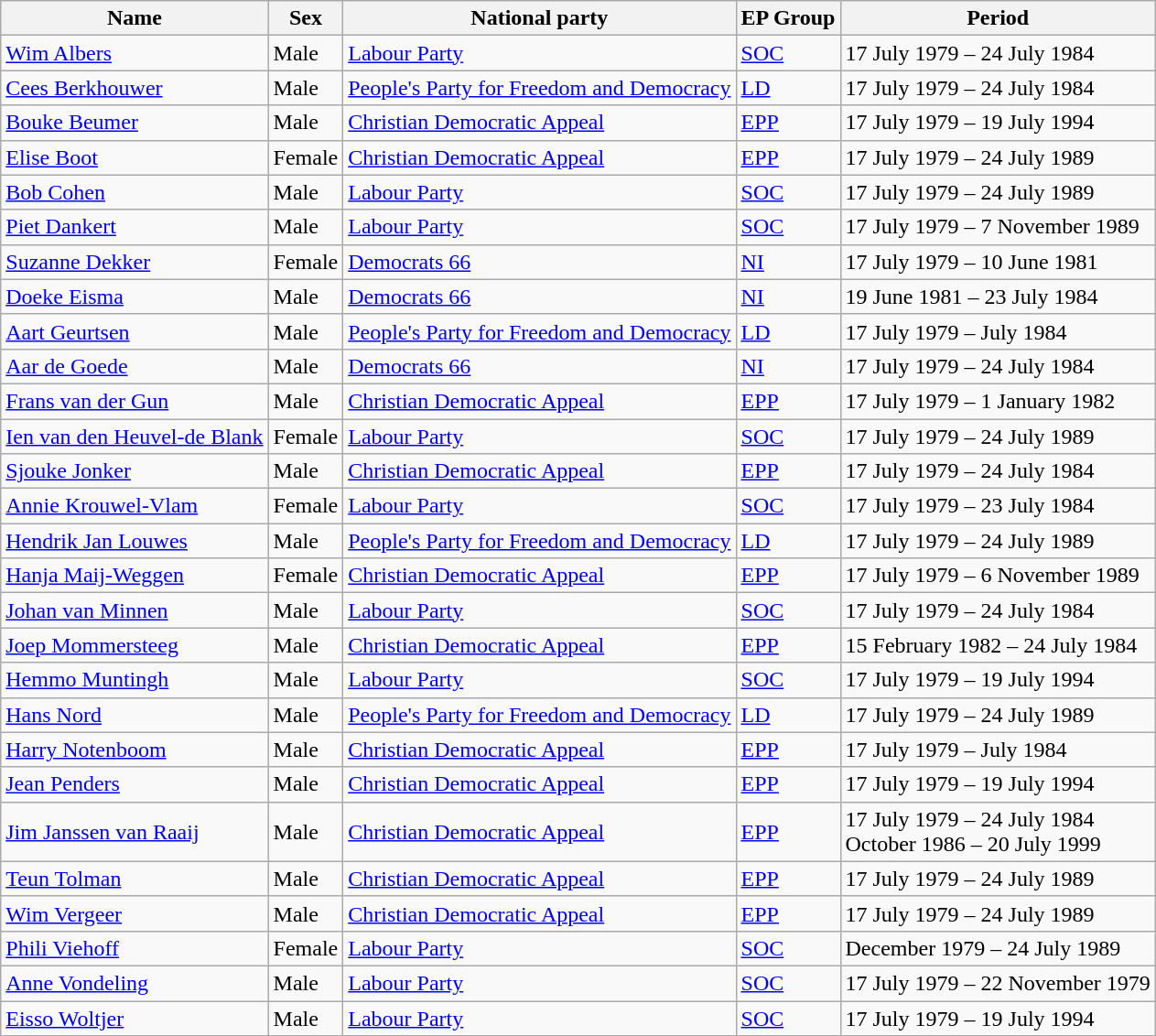<table class="wikitable sortable plainrowheaders">
<tr>
<th>Name</th>
<th>Sex</th>
<th>National party</th>
<th>EP Group</th>
<th>Period</th>
</tr>
<tr align=left>
<td><a href='#'>Wim Albers</a></td>
<td>Male</td>
<td> <a href='#'>Labour Party</a></td>
<td> <a href='#'>SOC</a></td>
<td>17 July 1979 – 24 July 1984</td>
</tr>
<tr align=left>
<td><a href='#'>Cees Berkhouwer</a></td>
<td>Male</td>
<td> <a href='#'>People's Party for Freedom and Democracy</a></td>
<td> <a href='#'>LD</a></td>
<td>17 July 1979 – 24 July 1984</td>
</tr>
<tr align=left>
<td><a href='#'>Bouke Beumer</a></td>
<td>Male</td>
<td> <a href='#'>Christian Democratic Appeal</a></td>
<td> <a href='#'>EPP</a></td>
<td>17 July 1979 – 19 July 1994</td>
</tr>
<tr align=left>
<td><a href='#'>Elise Boot</a></td>
<td>Female</td>
<td> <a href='#'>Christian Democratic Appeal</a></td>
<td> <a href='#'>EPP</a></td>
<td>17 July 1979 – 24 July 1989</td>
</tr>
<tr align=left>
<td><a href='#'>Bob Cohen</a></td>
<td>Male</td>
<td> <a href='#'>Labour Party</a></td>
<td> <a href='#'>SOC</a></td>
<td>17 July 1979 – 24 July 1989</td>
</tr>
<tr align=left>
<td><a href='#'>Piet Dankert</a></td>
<td>Male</td>
<td> <a href='#'>Labour Party</a></td>
<td> <a href='#'>SOC</a></td>
<td>17 July 1979 – 7 November 1989</td>
</tr>
<tr align=left>
<td><a href='#'>Suzanne Dekker</a></td>
<td>Female</td>
<td> <a href='#'>Democrats 66</a></td>
<td> <a href='#'>NI</a></td>
<td>17 July 1979 – 10 June 1981</td>
</tr>
<tr align=left>
<td><a href='#'>Doeke Eisma</a></td>
<td>Male</td>
<td> <a href='#'>Democrats 66</a></td>
<td> <a href='#'>NI</a></td>
<td>19 June 1981 – 23 July 1984</td>
</tr>
<tr align=left>
<td><a href='#'>Aart Geurtsen</a></td>
<td>Male</td>
<td> <a href='#'>People's Party for Freedom and Democracy</a></td>
<td> <a href='#'>LD</a></td>
<td>17 July 1979 – July 1984</td>
</tr>
<tr align=left>
<td><a href='#'>Aar de Goede</a></td>
<td>Male</td>
<td> <a href='#'>Democrats 66</a></td>
<td> <a href='#'>NI</a></td>
<td>17 July 1979 – 24 July 1984</td>
</tr>
<tr align=left>
<td><a href='#'>Frans van der Gun</a></td>
<td>Male</td>
<td> <a href='#'>Christian Democratic Appeal</a></td>
<td> <a href='#'>EPP</a></td>
<td>17 July 1979 – 1 January 1982</td>
</tr>
<tr align=left>
<td><a href='#'>Ien van den Heuvel-de Blank</a></td>
<td>Female</td>
<td> <a href='#'>Labour Party</a></td>
<td> <a href='#'>SOC</a></td>
<td>17 July 1979 – 24 July 1989</td>
</tr>
<tr align=left>
<td><a href='#'>Sjouke Jonker</a></td>
<td>Male</td>
<td> <a href='#'>Christian Democratic Appeal</a></td>
<td> <a href='#'>EPP</a></td>
<td>17 July 1979 – 24 July 1984</td>
</tr>
<tr align=left>
<td><a href='#'>Annie Krouwel-Vlam</a></td>
<td>Female</td>
<td> <a href='#'>Labour Party</a></td>
<td> <a href='#'>SOC</a></td>
<td>17 July 1979 – 23 July 1984</td>
</tr>
<tr align=left>
<td><a href='#'>Hendrik Jan Louwes</a></td>
<td>Male</td>
<td> <a href='#'>People's Party for Freedom and Democracy</a></td>
<td> <a href='#'>LD</a></td>
<td>17 July 1979 – 24 July 1989</td>
</tr>
<tr align=left>
<td><a href='#'>Hanja Maij-Weggen</a></td>
<td>Female</td>
<td> <a href='#'>Christian Democratic Appeal</a></td>
<td> <a href='#'>EPP</a></td>
<td>17 July 1979 – 6 November 1989</td>
</tr>
<tr align=left>
<td><a href='#'>Johan van Minnen</a></td>
<td>Male</td>
<td> <a href='#'>Labour Party</a></td>
<td> <a href='#'>SOC</a></td>
<td>17 July 1979 – 24 July 1984</td>
</tr>
<tr align=left>
<td><a href='#'>Joep Mommersteeg</a></td>
<td>Male</td>
<td> <a href='#'>Christian Democratic Appeal</a></td>
<td> <a href='#'>EPP</a></td>
<td>15 February 1982 – 24 July 1984</td>
</tr>
<tr align=left>
<td><a href='#'>Hemmo Muntingh</a></td>
<td>Male</td>
<td> <a href='#'>Labour Party</a></td>
<td> <a href='#'>SOC</a></td>
<td>17 July 1979 – 19 July 1994</td>
</tr>
<tr align=left>
<td><a href='#'>Hans Nord</a></td>
<td>Male</td>
<td> <a href='#'>People's Party for Freedom and Democracy</a></td>
<td> <a href='#'>LD</a></td>
<td>17 July 1979 – 24 July 1989</td>
</tr>
<tr align=left>
<td><a href='#'>Harry Notenboom</a></td>
<td>Male</td>
<td> <a href='#'>Christian Democratic Appeal</a></td>
<td> <a href='#'>EPP</a></td>
<td>17 July 1979 – July 1984</td>
</tr>
<tr align=left>
<td><a href='#'>Jean Penders</a></td>
<td>Male</td>
<td> <a href='#'>Christian Democratic Appeal</a></td>
<td> <a href='#'>EPP</a></td>
<td>17 July 1979 – 19 July 1994</td>
</tr>
<tr align=left>
<td><a href='#'>Jim Janssen van Raaij</a></td>
<td>Male</td>
<td> <a href='#'>Christian Democratic Appeal</a></td>
<td> <a href='#'>EPP</a></td>
<td>17 July 1979 – 24 July 1984<br>October 1986 – 20 July 1999</td>
</tr>
<tr align=left>
<td><a href='#'>Teun Tolman</a></td>
<td>Male</td>
<td> <a href='#'>Christian Democratic Appeal</a></td>
<td> <a href='#'>EPP</a></td>
<td>17 July 1979 – 24 July 1989</td>
</tr>
<tr align=left>
<td><a href='#'>Wim Vergeer</a></td>
<td>Male</td>
<td> <a href='#'>Christian Democratic Appeal</a></td>
<td> <a href='#'>EPP</a></td>
<td>17 July 1979 – 24 July 1989</td>
</tr>
<tr align=left>
<td><a href='#'>Phili Viehoff</a></td>
<td>Female</td>
<td> <a href='#'>Labour Party</a></td>
<td> <a href='#'>SOC</a></td>
<td>December 1979 – 24 July 1989</td>
</tr>
<tr align=left>
<td><a href='#'>Anne Vondeling</a></td>
<td>Male</td>
<td> <a href='#'>Labour Party</a></td>
<td> <a href='#'>SOC</a></td>
<td>17 July 1979 – 22 November 1979</td>
</tr>
<tr align=left>
<td><a href='#'>Eisso Woltjer</a></td>
<td>Male</td>
<td> <a href='#'>Labour Party</a></td>
<td> <a href='#'>SOC</a></td>
<td>17 July 1979 – 19 July 1994</td>
</tr>
</table>
